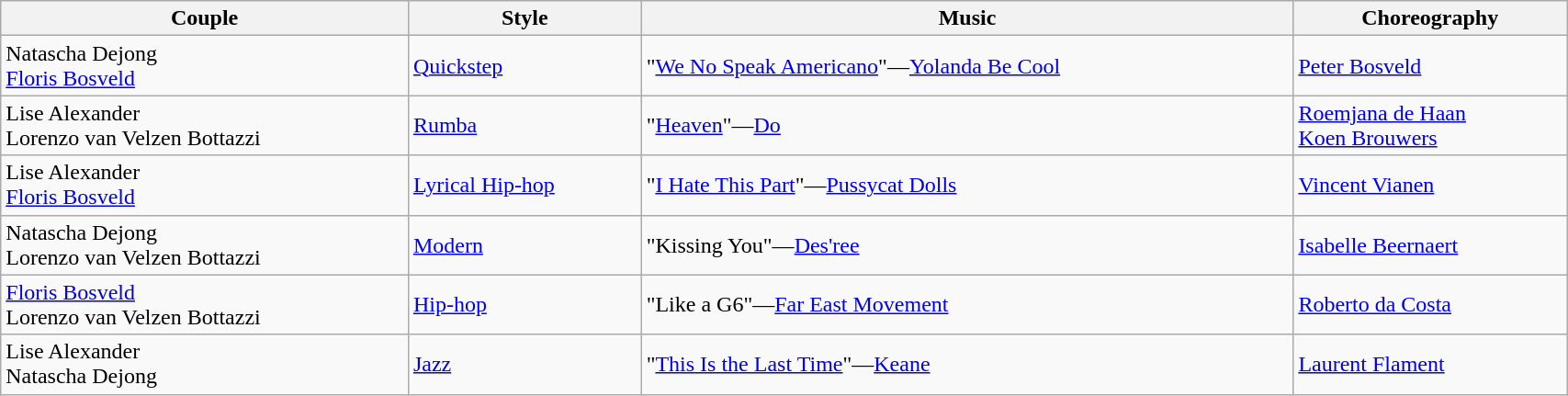<table class="wikitable" style="width:90%;">
<tr>
<th>Couple</th>
<th>Style</th>
<th>Music</th>
<th>Choreography</th>
</tr>
<tr>
<td>Natascha Dejong<br><a href='#'>Floris Bosveld</a></td>
<td><a href='#'>Quickstep</a></td>
<td>"<a href='#'>We No Speak Americano</a>"—<a href='#'>Yolanda Be Cool</a></td>
<td><a href='#'>Peter Bosveld</a></td>
</tr>
<tr>
<td>Lise Alexander<br>Lorenzo van Velzen Bottazzi</td>
<td><a href='#'>Rumba</a></td>
<td>"<a href='#'>Heaven</a>"—<a href='#'>Do</a></td>
<td><a href='#'>Roemjana de Haan</a><br><a href='#'>Koen Brouwers</a></td>
</tr>
<tr>
<td>Lise Alexander<br><a href='#'>Floris Bosveld</a></td>
<td><a href='#'>Lyrical Hip-hop</a></td>
<td>"<a href='#'>I Hate This Part</a>"—<a href='#'>Pussycat Dolls</a></td>
<td><a href='#'>Vincent Vianen</a></td>
</tr>
<tr>
<td>Natascha Dejong<br>Lorenzo van Velzen Bottazzi</td>
<td><a href='#'>Modern</a></td>
<td>"Kissing You"—<a href='#'>Des'ree</a></td>
<td><a href='#'>Isabelle Beernaert</a></td>
</tr>
<tr>
<td><a href='#'>Floris Bosveld</a><br>Lorenzo van Velzen Bottazzi</td>
<td><a href='#'>Hip-hop</a></td>
<td>"Like a G6"—<a href='#'>Far East Movement</a></td>
<td><a href='#'>Roberto da Costa</a></td>
</tr>
<tr>
<td>Lise Alexander<br>Natascha Dejong</td>
<td><a href='#'>Jazz</a></td>
<td>"<a href='#'>This Is the Last Time</a>"—<a href='#'>Keane</a></td>
<td><a href='#'>Laurent Flament</a></td>
</tr>
</table>
